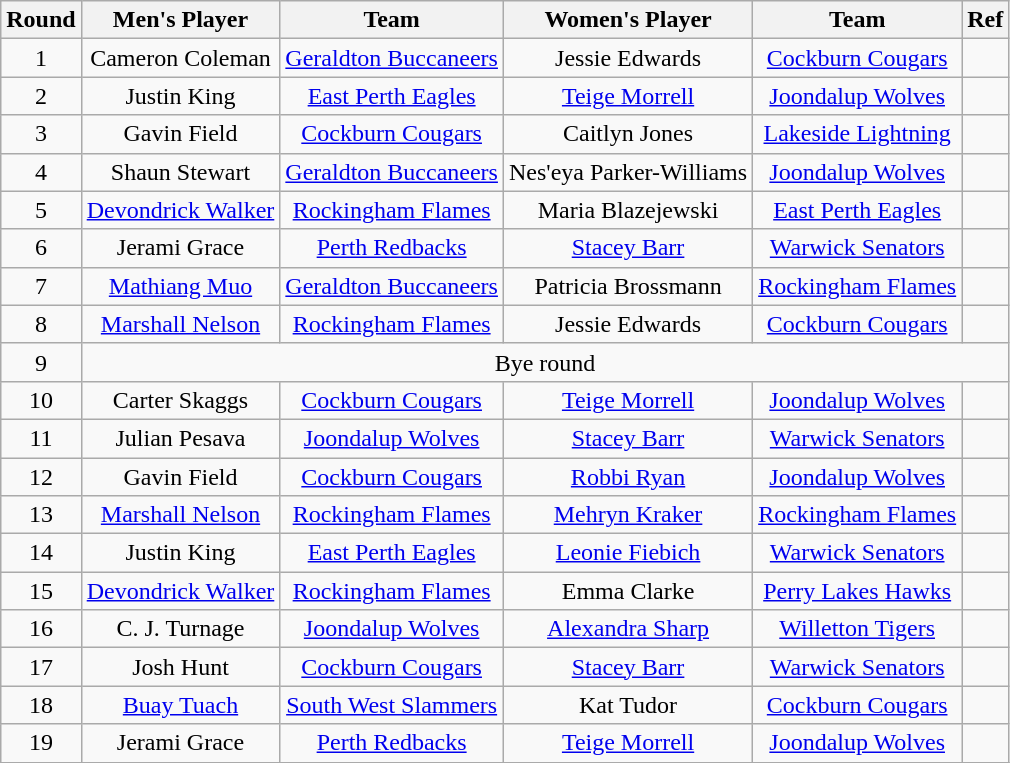<table class="wikitable" style="text-align:center">
<tr>
<th>Round</th>
<th>Men's Player</th>
<th>Team</th>
<th>Women's Player</th>
<th>Team</th>
<th>Ref</th>
</tr>
<tr>
<td>1</td>
<td>Cameron Coleman</td>
<td><a href='#'>Geraldton Buccaneers</a></td>
<td>Jessie Edwards</td>
<td><a href='#'>Cockburn Cougars</a></td>
<td></td>
</tr>
<tr>
<td>2</td>
<td>Justin King</td>
<td><a href='#'>East Perth Eagles</a></td>
<td><a href='#'>Teige Morrell</a></td>
<td><a href='#'>Joondalup Wolves</a></td>
<td></td>
</tr>
<tr>
<td>3</td>
<td>Gavin Field</td>
<td><a href='#'>Cockburn Cougars</a></td>
<td>Caitlyn Jones</td>
<td><a href='#'>Lakeside Lightning</a></td>
<td></td>
</tr>
<tr>
<td>4</td>
<td>Shaun Stewart</td>
<td><a href='#'>Geraldton Buccaneers</a></td>
<td>Nes'eya Parker-Williams</td>
<td><a href='#'>Joondalup Wolves</a></td>
<td></td>
</tr>
<tr>
<td>5</td>
<td><a href='#'>Devondrick Walker</a></td>
<td><a href='#'>Rockingham Flames</a></td>
<td>Maria Blazejewski</td>
<td><a href='#'>East Perth Eagles</a></td>
<td></td>
</tr>
<tr>
<td>6</td>
<td>Jerami Grace</td>
<td><a href='#'>Perth Redbacks</a></td>
<td><a href='#'>Stacey Barr</a></td>
<td><a href='#'>Warwick Senators</a></td>
<td></td>
</tr>
<tr>
<td>7</td>
<td><a href='#'>Mathiang Muo</a></td>
<td><a href='#'>Geraldton Buccaneers</a></td>
<td>Patricia Brossmann</td>
<td><a href='#'>Rockingham Flames</a></td>
<td></td>
</tr>
<tr>
<td>8</td>
<td><a href='#'>Marshall Nelson</a></td>
<td><a href='#'>Rockingham Flames</a></td>
<td>Jessie Edwards</td>
<td><a href='#'>Cockburn Cougars</a></td>
<td></td>
</tr>
<tr>
<td>9</td>
<td colspan=5>Bye round</td>
</tr>
<tr>
<td>10</td>
<td>Carter Skaggs</td>
<td><a href='#'>Cockburn Cougars</a></td>
<td><a href='#'>Teige Morrell</a></td>
<td><a href='#'>Joondalup Wolves</a></td>
<td></td>
</tr>
<tr>
<td>11</td>
<td>Julian Pesava</td>
<td><a href='#'>Joondalup Wolves</a></td>
<td><a href='#'>Stacey Barr</a></td>
<td><a href='#'>Warwick Senators</a></td>
<td></td>
</tr>
<tr>
<td>12</td>
<td>Gavin Field</td>
<td><a href='#'>Cockburn Cougars</a></td>
<td><a href='#'>Robbi Ryan</a></td>
<td><a href='#'>Joondalup Wolves</a></td>
<td></td>
</tr>
<tr>
<td>13</td>
<td><a href='#'>Marshall Nelson</a></td>
<td><a href='#'>Rockingham Flames</a></td>
<td><a href='#'>Mehryn Kraker</a></td>
<td><a href='#'>Rockingham Flames</a></td>
<td></td>
</tr>
<tr>
<td>14</td>
<td>Justin King</td>
<td><a href='#'>East Perth Eagles</a></td>
<td><a href='#'>Leonie Fiebich</a></td>
<td><a href='#'>Warwick Senators</a></td>
<td></td>
</tr>
<tr>
<td>15</td>
<td><a href='#'>Devondrick Walker</a></td>
<td><a href='#'>Rockingham Flames</a></td>
<td>Emma Clarke</td>
<td><a href='#'>Perry Lakes Hawks</a></td>
<td></td>
</tr>
<tr>
<td>16</td>
<td>C. J. Turnage</td>
<td><a href='#'>Joondalup Wolves</a></td>
<td><a href='#'>Alexandra Sharp</a></td>
<td><a href='#'>Willetton Tigers</a></td>
<td></td>
</tr>
<tr>
<td>17</td>
<td>Josh Hunt</td>
<td><a href='#'>Cockburn Cougars</a></td>
<td><a href='#'>Stacey Barr</a></td>
<td><a href='#'>Warwick Senators</a></td>
<td></td>
</tr>
<tr>
<td>18</td>
<td><a href='#'>Buay Tuach</a></td>
<td><a href='#'>South West Slammers</a></td>
<td>Kat Tudor</td>
<td><a href='#'>Cockburn Cougars</a></td>
<td></td>
</tr>
<tr>
<td>19</td>
<td>Jerami Grace</td>
<td><a href='#'>Perth Redbacks</a></td>
<td><a href='#'>Teige Morrell</a></td>
<td><a href='#'>Joondalup Wolves</a></td>
<td></td>
</tr>
<tr>
</tr>
</table>
